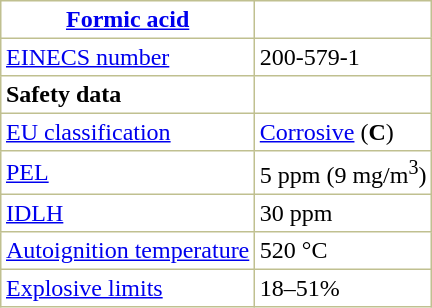<table align="left" border="1" cellspacing="0" cellpadding="3" style="margin: 0 0 0 0.5em; background: #FFFFFF; border-collapse: collapse; border-color: #C0C090;">
<tr>
<th><a href='#'>Formic acid</a></th>
</tr>
<tr>
<td><a href='#'>EINECS number</a></td>
<td>200-579-1</td>
</tr>
<tr>
<td><strong>Safety data</strong> </td>
</tr>
<tr>
<td><a href='#'>EU classification</a></td>
<td><a href='#'>Corrosive</a> (<strong>C</strong>)</td>
</tr>
<tr>
<td><a href='#'>PEL</a></td>
<td>5 ppm (9 mg/m<sup>3</sup>)</td>
</tr>
<tr>
<td><a href='#'>IDLH</a></td>
<td>30 ppm</td>
</tr>
<tr>
<td><a href='#'>Autoignition temperature</a></td>
<td>520 °C</td>
</tr>
<tr>
<td><a href='#'>Explosive limits</a></td>
<td>18–51%</td>
</tr>
</table>
